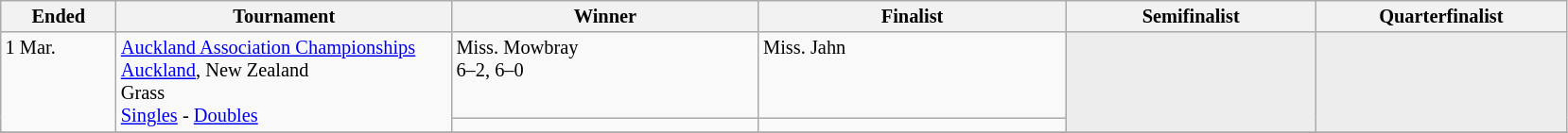<table class="wikitable" style="font-size:85%;">
<tr>
<th width="75">Ended</th>
<th width="230">Tournament</th>
<th width="210">Winner</th>
<th width="210">Finalist</th>
<th width="170">Semifinalist</th>
<th width="170">Quarterfinalist</th>
</tr>
<tr valign=top>
<td rowspan=2>1 Mar.</td>
<td rowspan=2><a href='#'>Auckland Association Championships</a><br><a href='#'>Auckland</a>, New Zealand<br>Grass<br><a href='#'>Singles</a> - <a href='#'>Doubles</a></td>
<td> Miss. Mowbray<br>6–2, 6–0</td>
<td> Miss. Jahn</td>
<td style="background:#ededed;" rowspan=2></td>
<td style="background:#ededed;" rowspan=2></td>
</tr>
<tr valign=top>
<td></td>
<td></td>
</tr>
<tr valign=top>
</tr>
</table>
